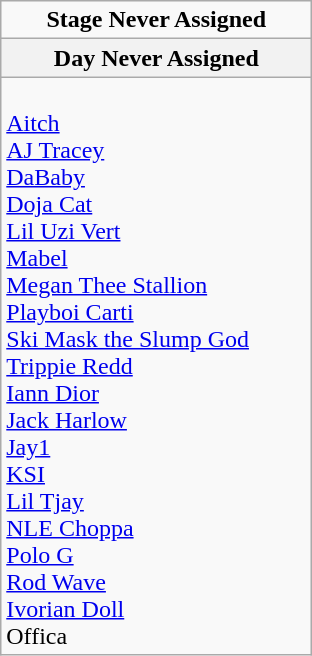<table class="wikitable">
<tr>
<td colspan="1" style="text-align:center;"><strong>Stage Never Assigned</strong></td>
</tr>
<tr>
<th>Day Never Assigned</th>
</tr>
<tr>
<td style="text-align:left; vertical-align:top; width:200px;"><br><a href='#'>Aitch</a>
<br><a href='#'>AJ Tracey</a>
<br><a href='#'>DaBaby</a>
<br><a href='#'>Doja Cat</a>
<br><a href='#'>Lil Uzi Vert</a>
<br><a href='#'>Mabel</a>
<br><a href='#'>Megan Thee Stallion</a>
<br><a href='#'>Playboi Carti</a>
<br><a href='#'>Ski Mask the Slump God</a>
<br><a href='#'>Trippie Redd</a>
<br><a href='#'>Iann Dior</a>
<br><a href='#'>Jack Harlow</a>
<br><a href='#'>Jay1</a>
<br><a href='#'>KSI</a>
<br><a href='#'>Lil Tjay</a>
<br><a href='#'>NLE Choppa</a>
<br><a href='#'>Polo G</a>
<br><a href='#'>Rod Wave</a>
<br><a href='#'>Ivorian Doll</a>
<br>Offica</td>
</tr>
</table>
